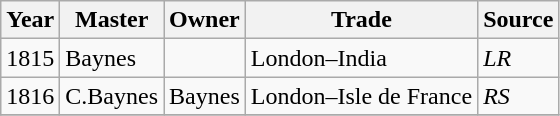<table class=" wikitable">
<tr>
<th>Year</th>
<th>Master</th>
<th>Owner</th>
<th>Trade</th>
<th>Source</th>
</tr>
<tr>
<td>1815</td>
<td>Baynes</td>
<td></td>
<td>London–India</td>
<td><em>LR</em></td>
</tr>
<tr>
<td>1816</td>
<td>C.Baynes</td>
<td>Baynes</td>
<td>London–Isle de France</td>
<td><em>RS</em></td>
</tr>
<tr>
</tr>
</table>
